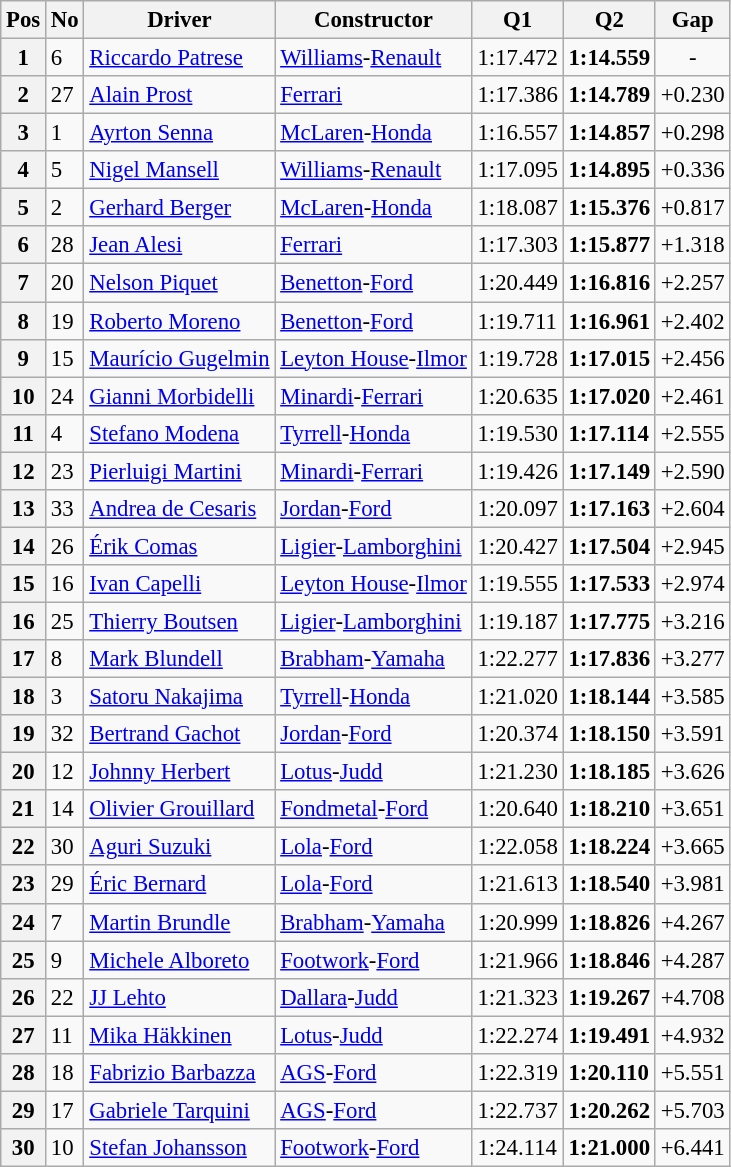<table class="wikitable sortable" style="font-size: 95%;">
<tr>
<th>Pos</th>
<th>No</th>
<th>Driver</th>
<th>Constructor</th>
<th>Q1</th>
<th>Q2</th>
<th>Gap</th>
</tr>
<tr>
<th>1</th>
<td>6</td>
<td data-sort-value="pat"> <a href='#'>Riccardo Patrese</a></td>
<td><a href='#'>Williams</a>-<a href='#'>Renault</a></td>
<td>1:17.472</td>
<td><strong>1:14.559</strong></td>
<td align="center">-</td>
</tr>
<tr>
<th>2</th>
<td>27</td>
<td data-sort-value="pro"> <a href='#'>Alain Prost</a></td>
<td><a href='#'>Ferrari</a></td>
<td>1:17.386</td>
<td><strong>1:14.789</strong></td>
<td>+0.230</td>
</tr>
<tr>
<th>3</th>
<td>1</td>
<td data-sort-value="sen"> <a href='#'>Ayrton Senna</a></td>
<td><a href='#'>McLaren</a>-<a href='#'>Honda</a></td>
<td>1:16.557</td>
<td><strong>1:14.857</strong></td>
<td>+0.298</td>
</tr>
<tr>
<th>4</th>
<td>5</td>
<td data-sort-value="man"> <a href='#'>Nigel Mansell</a></td>
<td><a href='#'>Williams</a>-<a href='#'>Renault</a></td>
<td>1:17.095</td>
<td><strong>1:14.895</strong></td>
<td>+0.336</td>
</tr>
<tr>
<th>5</th>
<td>2</td>
<td data-sort-value="ber"> <a href='#'>Gerhard Berger</a></td>
<td><a href='#'>McLaren</a>-<a href='#'>Honda</a></td>
<td>1:18.087</td>
<td><strong>1:15.376</strong></td>
<td>+0.817</td>
</tr>
<tr>
<th>6</th>
<td>28</td>
<td data-sort-value="ale"> <a href='#'>Jean Alesi</a></td>
<td><a href='#'>Ferrari</a></td>
<td>1:17.303</td>
<td><strong>1:15.877</strong></td>
<td>+1.318</td>
</tr>
<tr>
<th>7</th>
<td>20</td>
<td data-sort-value="piq"> <a href='#'>Nelson Piquet</a></td>
<td><a href='#'>Benetton</a>-<a href='#'>Ford</a></td>
<td>1:20.449</td>
<td><strong>1:16.816</strong></td>
<td>+2.257</td>
</tr>
<tr>
<th>8</th>
<td>19</td>
<td data-sort-value="mor"> <a href='#'>Roberto Moreno</a></td>
<td><a href='#'>Benetton</a>-<a href='#'>Ford</a></td>
<td>1:19.711</td>
<td><strong>1:16.961</strong></td>
<td>+2.402</td>
</tr>
<tr>
<th>9</th>
<td>15</td>
<td data-sort-value="gug"> <a href='#'>Maurício Gugelmin</a></td>
<td><a href='#'>Leyton House</a>-<a href='#'>Ilmor</a></td>
<td>1:19.728</td>
<td><strong>1:17.015</strong></td>
<td>+2.456</td>
</tr>
<tr>
<th>10</th>
<td>24</td>
<td data-sort-value="mor"> <a href='#'>Gianni Morbidelli</a></td>
<td><a href='#'>Minardi</a>-<a href='#'>Ferrari</a></td>
<td>1:20.635</td>
<td><strong>1:17.020</strong></td>
<td>+2.461</td>
</tr>
<tr>
<th>11</th>
<td>4</td>
<td data-sort-value="mod"> <a href='#'>Stefano Modena</a></td>
<td><a href='#'>Tyrrell</a>-<a href='#'>Honda</a></td>
<td>1:19.530</td>
<td><strong>1:17.114</strong></td>
<td>+2.555</td>
</tr>
<tr>
<th>12</th>
<td>23</td>
<td data-sort-value="mar"> <a href='#'>Pierluigi Martini</a></td>
<td><a href='#'>Minardi</a>-<a href='#'>Ferrari</a></td>
<td>1:19.426</td>
<td><strong>1:17.149</strong></td>
<td>+2.590</td>
</tr>
<tr>
<th>13</th>
<td>33</td>
<td data-sort-value="de c"> <a href='#'>Andrea de Cesaris</a></td>
<td><a href='#'>Jordan</a>-<a href='#'>Ford</a></td>
<td>1:20.097</td>
<td><strong>1:17.163</strong></td>
<td>+2.604</td>
</tr>
<tr>
<th>14</th>
<td>26</td>
<td data-sort-value="com"> <a href='#'>Érik Comas</a></td>
<td><a href='#'>Ligier</a>-<a href='#'>Lamborghini</a></td>
<td>1:20.427</td>
<td><strong>1:17.504</strong></td>
<td>+2.945</td>
</tr>
<tr>
<th>15</th>
<td>16</td>
<td data-sort-value="cap"> <a href='#'>Ivan Capelli</a></td>
<td><a href='#'>Leyton House</a>-<a href='#'>Ilmor</a></td>
<td>1:19.555</td>
<td><strong>1:17.533</strong></td>
<td>+2.974</td>
</tr>
<tr>
<th>16</th>
<td>25</td>
<td data-sort-value="bou"> <a href='#'>Thierry Boutsen</a></td>
<td><a href='#'>Ligier</a>-<a href='#'>Lamborghini</a></td>
<td>1:19.187</td>
<td><strong>1:17.775</strong></td>
<td>+3.216</td>
</tr>
<tr>
<th>17</th>
<td>8</td>
<td data-sort-value="blu"> <a href='#'>Mark Blundell</a></td>
<td><a href='#'>Brabham</a>-<a href='#'>Yamaha</a></td>
<td>1:22.277</td>
<td><strong>1:17.836</strong></td>
<td>+3.277</td>
</tr>
<tr>
<th>18</th>
<td>3</td>
<td data-sort-value="nak"> <a href='#'>Satoru Nakajima</a></td>
<td><a href='#'>Tyrrell</a>-<a href='#'>Honda</a></td>
<td>1:21.020</td>
<td><strong>1:18.144</strong></td>
<td>+3.585</td>
</tr>
<tr>
<th>19</th>
<td>32</td>
<td data-sort-value="gac"> <a href='#'>Bertrand Gachot</a></td>
<td><a href='#'>Jordan</a>-<a href='#'>Ford</a></td>
<td>1:20.374</td>
<td><strong>1:18.150</strong></td>
<td>+3.591</td>
</tr>
<tr>
<th>20</th>
<td>12</td>
<td data-sort-value="her"> <a href='#'>Johnny Herbert</a></td>
<td><a href='#'>Lotus</a>-<a href='#'>Judd</a></td>
<td>1:21.230</td>
<td><strong>1:18.185</strong></td>
<td>+3.626</td>
</tr>
<tr>
<th>21</th>
<td>14</td>
<td data-sort-value="gro"> <a href='#'>Olivier Grouillard</a></td>
<td><a href='#'>Fondmetal</a>-<a href='#'>Ford</a></td>
<td>1:20.640</td>
<td><strong>1:18.210</strong></td>
<td>+3.651</td>
</tr>
<tr>
<th>22</th>
<td>30</td>
<td data-sort-value="suz"> <a href='#'>Aguri Suzuki</a></td>
<td><a href='#'>Lola</a>-<a href='#'>Ford</a></td>
<td>1:22.058</td>
<td><strong>1:18.224</strong></td>
<td>+3.665</td>
</tr>
<tr>
<th>23</th>
<td>29</td>
<td data-sort-value="ber"> <a href='#'>Éric Bernard</a></td>
<td><a href='#'>Lola</a>-<a href='#'>Ford</a></td>
<td>1:21.613</td>
<td><strong>1:18.540</strong></td>
<td>+3.981</td>
</tr>
<tr>
<th>24</th>
<td>7</td>
<td data-sort-value="bru"> <a href='#'>Martin Brundle</a></td>
<td><a href='#'>Brabham</a>-<a href='#'>Yamaha</a></td>
<td>1:20.999</td>
<td><strong>1:18.826</strong></td>
<td>+4.267</td>
</tr>
<tr>
<th>25</th>
<td>9</td>
<td data-sort-value="alb"> <a href='#'>Michele Alboreto</a></td>
<td><a href='#'>Footwork</a>-<a href='#'>Ford</a></td>
<td>1:21.966</td>
<td><strong>1:18.846</strong></td>
<td>+4.287</td>
</tr>
<tr>
<th>26</th>
<td>22</td>
<td data-sort-value="leh"> <a href='#'>JJ Lehto</a></td>
<td><a href='#'>Dallara</a>-<a href='#'>Judd</a></td>
<td>1:21.323</td>
<td><strong>1:19.267</strong></td>
<td>+4.708</td>
</tr>
<tr>
<th>27</th>
<td>11</td>
<td data-sort-value="hak"> <a href='#'>Mika Häkkinen</a></td>
<td><a href='#'>Lotus</a>-<a href='#'>Judd</a></td>
<td>1:22.274</td>
<td><strong>1:19.491</strong></td>
<td>+4.932</td>
</tr>
<tr>
<th>28</th>
<td>18</td>
<td data-sort-value="bar"> <a href='#'>Fabrizio Barbazza</a></td>
<td><a href='#'>AGS</a>-<a href='#'>Ford</a></td>
<td>1:22.319</td>
<td><strong>1:20.110</strong></td>
<td>+5.551</td>
</tr>
<tr>
<th>29</th>
<td>17</td>
<td data-sort-value="tar"> <a href='#'>Gabriele Tarquini</a></td>
<td><a href='#'>AGS</a>-<a href='#'>Ford</a></td>
<td>1:22.737</td>
<td><strong>1:20.262</strong></td>
<td>+5.703</td>
</tr>
<tr>
<th>30</th>
<td>10</td>
<td data-sort-value="joh"> <a href='#'>Stefan Johansson</a></td>
<td><a href='#'>Footwork</a>-<a href='#'>Ford</a></td>
<td>1:24.114</td>
<td><strong>1:21.000</strong></td>
<td>+6.441</td>
</tr>
</table>
